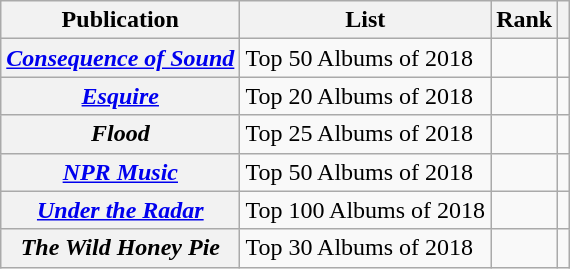<table class="wikitable sortable plainrowheaders">
<tr>
<th scope="col">Publication</th>
<th scope="col">List</th>
<th scope="col">Rank</th>
<th scope="col" class="unsortable"></th>
</tr>
<tr>
<th scope="row"><em><a href='#'>Consequence of Sound</a></em></th>
<td>Top 50 Albums of 2018</td>
<td></td>
<td></td>
</tr>
<tr>
<th scope="row"><em><a href='#'>Esquire</a></em></th>
<td>Top 20 Albums of 2018</td>
<td></td>
<td></td>
</tr>
<tr>
<th scope="row"><em>Flood</em></th>
<td>Top 25 Albums of 2018</td>
<td></td>
<td></td>
</tr>
<tr>
<th scope="row"><em><a href='#'>NPR Music</a></em></th>
<td>Top 50 Albums of 2018</td>
<td></td>
<td></td>
</tr>
<tr>
<th scope="row"><em><a href='#'>Under the Radar</a></em></th>
<td>Top 100 Albums of 2018</td>
<td></td>
<td></td>
</tr>
<tr>
<th scope="row"><em>The Wild Honey Pie</em></th>
<td>Top 30 Albums of 2018</td>
<td></td>
<td></td>
</tr>
</table>
